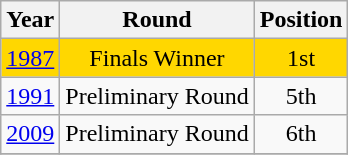<table class="wikitable" style="text-align: center;">
<tr>
<th>Year</th>
<th>Round</th>
<th>Position</th>
</tr>
<tr bgcolor=Gold>
<td> <a href='#'>1987</a></td>
<td>Finals Winner</td>
<td>1st</td>
</tr>
<tr>
<td> <a href='#'>1991</a></td>
<td>Preliminary Round</td>
<td>5th</td>
</tr>
<tr>
<td> <a href='#'>2009</a></td>
<td>Preliminary Round</td>
<td>6th</td>
</tr>
<tr>
</tr>
</table>
